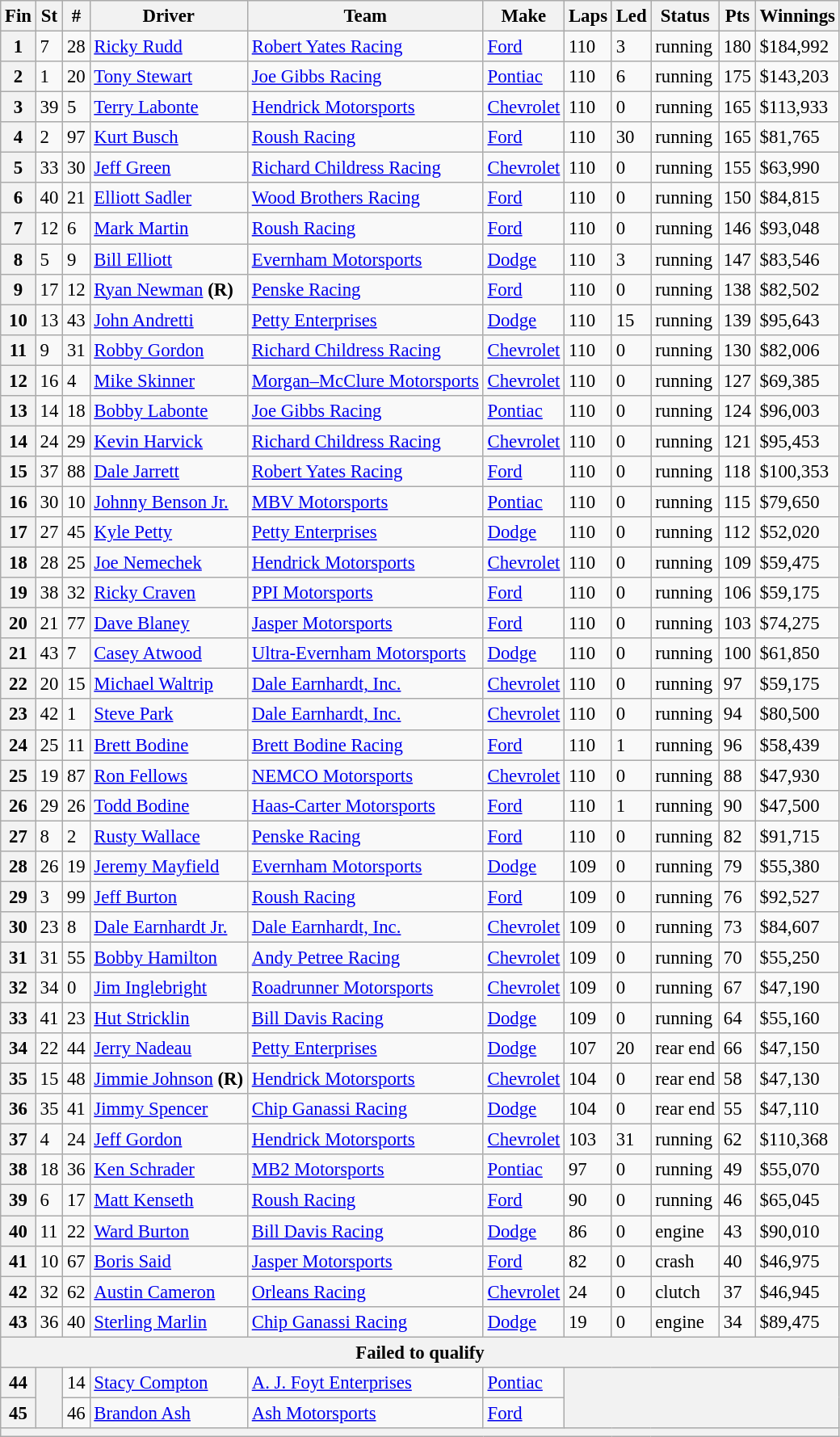<table class="wikitable" style="font-size:95%">
<tr>
<th>Fin</th>
<th>St</th>
<th>#</th>
<th>Driver</th>
<th>Team</th>
<th>Make</th>
<th>Laps</th>
<th>Led</th>
<th>Status</th>
<th>Pts</th>
<th>Winnings</th>
</tr>
<tr>
<th>1</th>
<td>7</td>
<td>28</td>
<td><a href='#'>Ricky Rudd</a></td>
<td><a href='#'>Robert Yates Racing</a></td>
<td><a href='#'>Ford</a></td>
<td>110</td>
<td>3</td>
<td>running</td>
<td>180</td>
<td>$184,992</td>
</tr>
<tr>
<th>2</th>
<td>1</td>
<td>20</td>
<td><a href='#'>Tony Stewart</a></td>
<td><a href='#'>Joe Gibbs Racing</a></td>
<td><a href='#'>Pontiac</a></td>
<td>110</td>
<td>6</td>
<td>running</td>
<td>175</td>
<td>$143,203</td>
</tr>
<tr>
<th>3</th>
<td>39</td>
<td>5</td>
<td><a href='#'>Terry Labonte</a></td>
<td><a href='#'>Hendrick Motorsports</a></td>
<td><a href='#'>Chevrolet</a></td>
<td>110</td>
<td>0</td>
<td>running</td>
<td>165</td>
<td>$113,933</td>
</tr>
<tr>
<th>4</th>
<td>2</td>
<td>97</td>
<td><a href='#'>Kurt Busch</a></td>
<td><a href='#'>Roush Racing</a></td>
<td><a href='#'>Ford</a></td>
<td>110</td>
<td>30</td>
<td>running</td>
<td>165</td>
<td>$81,765</td>
</tr>
<tr>
<th>5</th>
<td>33</td>
<td>30</td>
<td><a href='#'>Jeff Green</a></td>
<td><a href='#'>Richard Childress Racing</a></td>
<td><a href='#'>Chevrolet</a></td>
<td>110</td>
<td>0</td>
<td>running</td>
<td>155</td>
<td>$63,990</td>
</tr>
<tr>
<th>6</th>
<td>40</td>
<td>21</td>
<td><a href='#'>Elliott Sadler</a></td>
<td><a href='#'>Wood Brothers Racing</a></td>
<td><a href='#'>Ford</a></td>
<td>110</td>
<td>0</td>
<td>running</td>
<td>150</td>
<td>$84,815</td>
</tr>
<tr>
<th>7</th>
<td>12</td>
<td>6</td>
<td><a href='#'>Mark Martin</a></td>
<td><a href='#'>Roush Racing</a></td>
<td><a href='#'>Ford</a></td>
<td>110</td>
<td>0</td>
<td>running</td>
<td>146</td>
<td>$93,048</td>
</tr>
<tr>
<th>8</th>
<td>5</td>
<td>9</td>
<td><a href='#'>Bill Elliott</a></td>
<td><a href='#'>Evernham Motorsports</a></td>
<td><a href='#'>Dodge</a></td>
<td>110</td>
<td>3</td>
<td>running</td>
<td>147</td>
<td>$83,546</td>
</tr>
<tr>
<th>9</th>
<td>17</td>
<td>12</td>
<td><a href='#'>Ryan Newman</a> <strong>(R)</strong></td>
<td><a href='#'>Penske Racing</a></td>
<td><a href='#'>Ford</a></td>
<td>110</td>
<td>0</td>
<td>running</td>
<td>138</td>
<td>$82,502</td>
</tr>
<tr>
<th>10</th>
<td>13</td>
<td>43</td>
<td><a href='#'>John Andretti</a></td>
<td><a href='#'>Petty Enterprises</a></td>
<td><a href='#'>Dodge</a></td>
<td>110</td>
<td>15</td>
<td>running</td>
<td>139</td>
<td>$95,643</td>
</tr>
<tr>
<th>11</th>
<td>9</td>
<td>31</td>
<td><a href='#'>Robby Gordon</a></td>
<td><a href='#'>Richard Childress Racing</a></td>
<td><a href='#'>Chevrolet</a></td>
<td>110</td>
<td>0</td>
<td>running</td>
<td>130</td>
<td>$82,006</td>
</tr>
<tr>
<th>12</th>
<td>16</td>
<td>4</td>
<td><a href='#'>Mike Skinner</a></td>
<td><a href='#'>Morgan–McClure Motorsports</a></td>
<td><a href='#'>Chevrolet</a></td>
<td>110</td>
<td>0</td>
<td>running</td>
<td>127</td>
<td>$69,385</td>
</tr>
<tr>
<th>13</th>
<td>14</td>
<td>18</td>
<td><a href='#'>Bobby Labonte</a></td>
<td><a href='#'>Joe Gibbs Racing</a></td>
<td><a href='#'>Pontiac</a></td>
<td>110</td>
<td>0</td>
<td>running</td>
<td>124</td>
<td>$96,003</td>
</tr>
<tr>
<th>14</th>
<td>24</td>
<td>29</td>
<td><a href='#'>Kevin Harvick</a></td>
<td><a href='#'>Richard Childress Racing</a></td>
<td><a href='#'>Chevrolet</a></td>
<td>110</td>
<td>0</td>
<td>running</td>
<td>121</td>
<td>$95,453</td>
</tr>
<tr>
<th>15</th>
<td>37</td>
<td>88</td>
<td><a href='#'>Dale Jarrett</a></td>
<td><a href='#'>Robert Yates Racing</a></td>
<td><a href='#'>Ford</a></td>
<td>110</td>
<td>0</td>
<td>running</td>
<td>118</td>
<td>$100,353</td>
</tr>
<tr>
<th>16</th>
<td>30</td>
<td>10</td>
<td><a href='#'>Johnny Benson Jr.</a></td>
<td><a href='#'>MBV Motorsports</a></td>
<td><a href='#'>Pontiac</a></td>
<td>110</td>
<td>0</td>
<td>running</td>
<td>115</td>
<td>$79,650</td>
</tr>
<tr>
<th>17</th>
<td>27</td>
<td>45</td>
<td><a href='#'>Kyle Petty</a></td>
<td><a href='#'>Petty Enterprises</a></td>
<td><a href='#'>Dodge</a></td>
<td>110</td>
<td>0</td>
<td>running</td>
<td>112</td>
<td>$52,020</td>
</tr>
<tr>
<th>18</th>
<td>28</td>
<td>25</td>
<td><a href='#'>Joe Nemechek</a></td>
<td><a href='#'>Hendrick Motorsports</a></td>
<td><a href='#'>Chevrolet</a></td>
<td>110</td>
<td>0</td>
<td>running</td>
<td>109</td>
<td>$59,475</td>
</tr>
<tr>
<th>19</th>
<td>38</td>
<td>32</td>
<td><a href='#'>Ricky Craven</a></td>
<td><a href='#'>PPI Motorsports</a></td>
<td><a href='#'>Ford</a></td>
<td>110</td>
<td>0</td>
<td>running</td>
<td>106</td>
<td>$59,175</td>
</tr>
<tr>
<th>20</th>
<td>21</td>
<td>77</td>
<td><a href='#'>Dave Blaney</a></td>
<td><a href='#'>Jasper Motorsports</a></td>
<td><a href='#'>Ford</a></td>
<td>110</td>
<td>0</td>
<td>running</td>
<td>103</td>
<td>$74,275</td>
</tr>
<tr>
<th>21</th>
<td>43</td>
<td>7</td>
<td><a href='#'>Casey Atwood</a></td>
<td><a href='#'>Ultra-Evernham Motorsports</a></td>
<td><a href='#'>Dodge</a></td>
<td>110</td>
<td>0</td>
<td>running</td>
<td>100</td>
<td>$61,850</td>
</tr>
<tr>
<th>22</th>
<td>20</td>
<td>15</td>
<td><a href='#'>Michael Waltrip</a></td>
<td><a href='#'>Dale Earnhardt, Inc.</a></td>
<td><a href='#'>Chevrolet</a></td>
<td>110</td>
<td>0</td>
<td>running</td>
<td>97</td>
<td>$59,175</td>
</tr>
<tr>
<th>23</th>
<td>42</td>
<td>1</td>
<td><a href='#'>Steve Park</a></td>
<td><a href='#'>Dale Earnhardt, Inc.</a></td>
<td><a href='#'>Chevrolet</a></td>
<td>110</td>
<td>0</td>
<td>running</td>
<td>94</td>
<td>$80,500</td>
</tr>
<tr>
<th>24</th>
<td>25</td>
<td>11</td>
<td><a href='#'>Brett Bodine</a></td>
<td><a href='#'>Brett Bodine Racing</a></td>
<td><a href='#'>Ford</a></td>
<td>110</td>
<td>1</td>
<td>running</td>
<td>96</td>
<td>$58,439</td>
</tr>
<tr>
<th>25</th>
<td>19</td>
<td>87</td>
<td><a href='#'>Ron Fellows</a></td>
<td><a href='#'>NEMCO Motorsports</a></td>
<td><a href='#'>Chevrolet</a></td>
<td>110</td>
<td>0</td>
<td>running</td>
<td>88</td>
<td>$47,930</td>
</tr>
<tr>
<th>26</th>
<td>29</td>
<td>26</td>
<td><a href='#'>Todd Bodine</a></td>
<td><a href='#'>Haas-Carter Motorsports</a></td>
<td><a href='#'>Ford</a></td>
<td>110</td>
<td>1</td>
<td>running</td>
<td>90</td>
<td>$47,500</td>
</tr>
<tr>
<th>27</th>
<td>8</td>
<td>2</td>
<td><a href='#'>Rusty Wallace</a></td>
<td><a href='#'>Penske Racing</a></td>
<td><a href='#'>Ford</a></td>
<td>110</td>
<td>0</td>
<td>running</td>
<td>82</td>
<td>$91,715</td>
</tr>
<tr>
<th>28</th>
<td>26</td>
<td>19</td>
<td><a href='#'>Jeremy Mayfield</a></td>
<td><a href='#'>Evernham Motorsports</a></td>
<td><a href='#'>Dodge</a></td>
<td>109</td>
<td>0</td>
<td>running</td>
<td>79</td>
<td>$55,380</td>
</tr>
<tr>
<th>29</th>
<td>3</td>
<td>99</td>
<td><a href='#'>Jeff Burton</a></td>
<td><a href='#'>Roush Racing</a></td>
<td><a href='#'>Ford</a></td>
<td>109</td>
<td>0</td>
<td>running</td>
<td>76</td>
<td>$92,527</td>
</tr>
<tr>
<th>30</th>
<td>23</td>
<td>8</td>
<td><a href='#'>Dale Earnhardt Jr.</a></td>
<td><a href='#'>Dale Earnhardt, Inc.</a></td>
<td><a href='#'>Chevrolet</a></td>
<td>109</td>
<td>0</td>
<td>running</td>
<td>73</td>
<td>$84,607</td>
</tr>
<tr>
<th>31</th>
<td>31</td>
<td>55</td>
<td><a href='#'>Bobby Hamilton</a></td>
<td><a href='#'>Andy Petree Racing</a></td>
<td><a href='#'>Chevrolet</a></td>
<td>109</td>
<td>0</td>
<td>running</td>
<td>70</td>
<td>$55,250</td>
</tr>
<tr>
<th>32</th>
<td>34</td>
<td>0</td>
<td><a href='#'>Jim Inglebright</a></td>
<td><a href='#'>Roadrunner Motorsports</a></td>
<td><a href='#'>Chevrolet</a></td>
<td>109</td>
<td>0</td>
<td>running</td>
<td>67</td>
<td>$47,190</td>
</tr>
<tr>
<th>33</th>
<td>41</td>
<td>23</td>
<td><a href='#'>Hut Stricklin</a></td>
<td><a href='#'>Bill Davis Racing</a></td>
<td><a href='#'>Dodge</a></td>
<td>109</td>
<td>0</td>
<td>running</td>
<td>64</td>
<td>$55,160</td>
</tr>
<tr>
<th>34</th>
<td>22</td>
<td>44</td>
<td><a href='#'>Jerry Nadeau</a></td>
<td><a href='#'>Petty Enterprises</a></td>
<td><a href='#'>Dodge</a></td>
<td>107</td>
<td>20</td>
<td>rear end</td>
<td>66</td>
<td>$47,150</td>
</tr>
<tr>
<th>35</th>
<td>15</td>
<td>48</td>
<td><a href='#'>Jimmie Johnson</a> <strong>(R)</strong></td>
<td><a href='#'>Hendrick Motorsports</a></td>
<td><a href='#'>Chevrolet</a></td>
<td>104</td>
<td>0</td>
<td>rear end</td>
<td>58</td>
<td>$47,130</td>
</tr>
<tr>
<th>36</th>
<td>35</td>
<td>41</td>
<td><a href='#'>Jimmy Spencer</a></td>
<td><a href='#'>Chip Ganassi Racing</a></td>
<td><a href='#'>Dodge</a></td>
<td>104</td>
<td>0</td>
<td>rear end</td>
<td>55</td>
<td>$47,110</td>
</tr>
<tr>
<th>37</th>
<td>4</td>
<td>24</td>
<td><a href='#'>Jeff Gordon</a></td>
<td><a href='#'>Hendrick Motorsports</a></td>
<td><a href='#'>Chevrolet</a></td>
<td>103</td>
<td>31</td>
<td>running</td>
<td>62</td>
<td>$110,368</td>
</tr>
<tr>
<th>38</th>
<td>18</td>
<td>36</td>
<td><a href='#'>Ken Schrader</a></td>
<td><a href='#'>MB2 Motorsports</a></td>
<td><a href='#'>Pontiac</a></td>
<td>97</td>
<td>0</td>
<td>running</td>
<td>49</td>
<td>$55,070</td>
</tr>
<tr>
<th>39</th>
<td>6</td>
<td>17</td>
<td><a href='#'>Matt Kenseth</a></td>
<td><a href='#'>Roush Racing</a></td>
<td><a href='#'>Ford</a></td>
<td>90</td>
<td>0</td>
<td>running</td>
<td>46</td>
<td>$65,045</td>
</tr>
<tr>
<th>40</th>
<td>11</td>
<td>22</td>
<td><a href='#'>Ward Burton</a></td>
<td><a href='#'>Bill Davis Racing</a></td>
<td><a href='#'>Dodge</a></td>
<td>86</td>
<td>0</td>
<td>engine</td>
<td>43</td>
<td>$90,010</td>
</tr>
<tr>
<th>41</th>
<td>10</td>
<td>67</td>
<td><a href='#'>Boris Said</a></td>
<td><a href='#'>Jasper Motorsports</a></td>
<td><a href='#'>Ford</a></td>
<td>82</td>
<td>0</td>
<td>crash</td>
<td>40</td>
<td>$46,975</td>
</tr>
<tr>
<th>42</th>
<td>32</td>
<td>62</td>
<td><a href='#'>Austin Cameron</a></td>
<td><a href='#'>Orleans Racing</a></td>
<td><a href='#'>Chevrolet</a></td>
<td>24</td>
<td>0</td>
<td>clutch</td>
<td>37</td>
<td>$46,945</td>
</tr>
<tr>
<th>43</th>
<td>36</td>
<td>40</td>
<td><a href='#'>Sterling Marlin</a></td>
<td><a href='#'>Chip Ganassi Racing</a></td>
<td><a href='#'>Dodge</a></td>
<td>19</td>
<td>0</td>
<td>engine</td>
<td>34</td>
<td>$89,475</td>
</tr>
<tr>
<th colspan="11">Failed to qualify</th>
</tr>
<tr>
<th>44</th>
<th rowspan="2"></th>
<td>14</td>
<td><a href='#'>Stacy Compton</a></td>
<td><a href='#'>A. J. Foyt Enterprises</a></td>
<td><a href='#'>Pontiac</a></td>
<th colspan="5" rowspan="2"></th>
</tr>
<tr>
<th>45</th>
<td>46</td>
<td><a href='#'>Brandon Ash</a></td>
<td><a href='#'>Ash Motorsports</a></td>
<td><a href='#'>Ford</a></td>
</tr>
<tr>
<th colspan="11"></th>
</tr>
</table>
